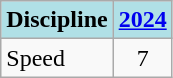<table class="wikitable" style="text-align: center;">
<tr>
<th style="background: #b0e0e6;">Discipline</th>
<th style="background: #b0e0e6;"><a href='#'>2024</a></th>
</tr>
<tr>
<td align="left">Speed</td>
<td>7</td>
</tr>
</table>
